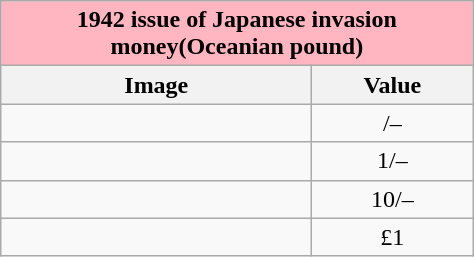<table class="wikitable">
<tr>
<th colspan="2" style="background-color:#ffb6c1;">1942 issue of Japanese invasion money(Oceanian pound)</th>
</tr>
<tr>
<th scope="col" style="width:200px;">Image</th>
<th scope="col" style="width:100px; ">Value</th>
</tr>
<tr>
<td></td>
<td style="text-align: center;">/–</td>
</tr>
<tr>
<td></td>
<td style="text-align: center;">1/–</td>
</tr>
<tr>
<td></td>
<td style="text-align: center;">10/–</td>
</tr>
<tr>
<td></td>
<td style="text-align: center;">£1</td>
</tr>
</table>
